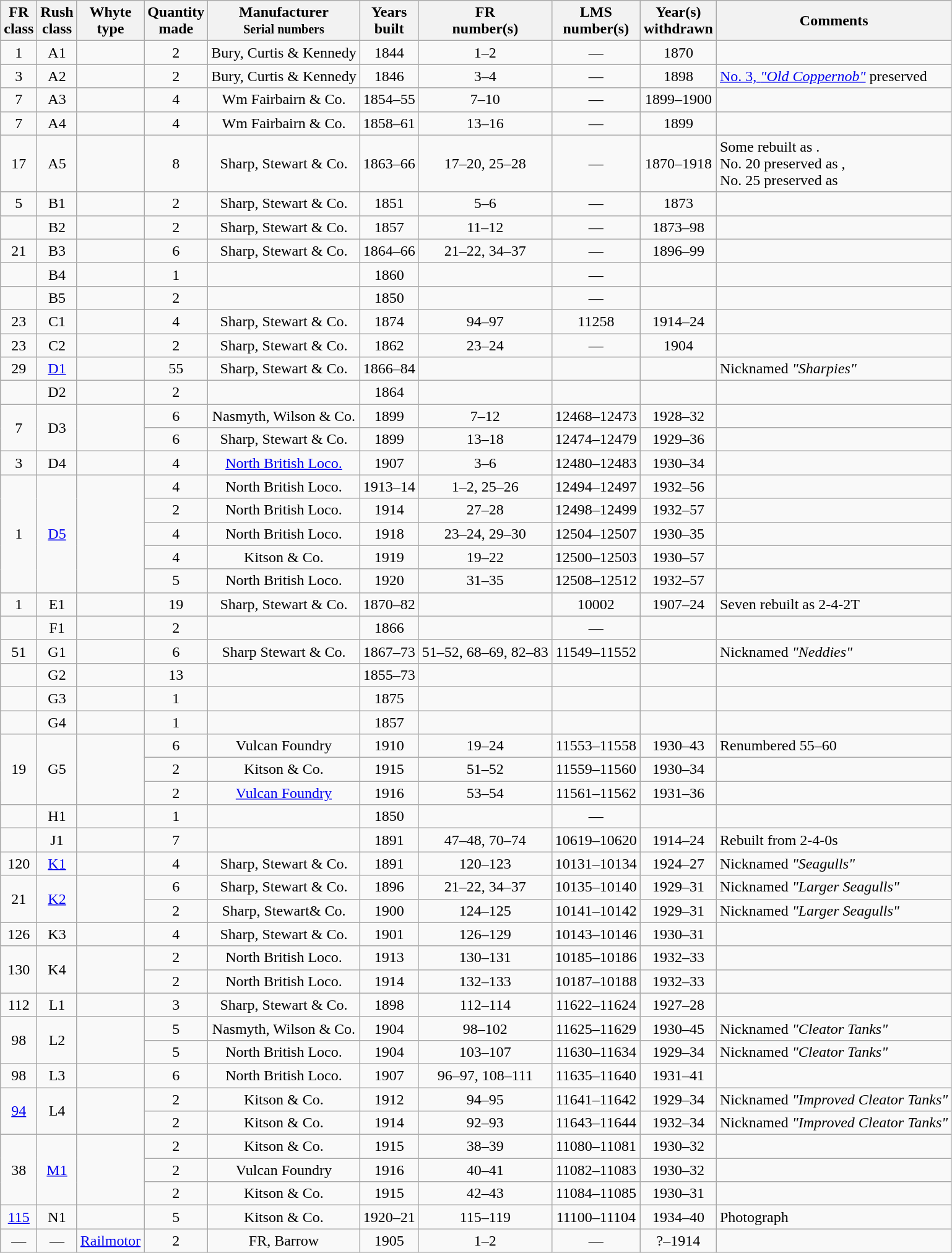<table class="sortable wikitable" style=text-align:center>
<tr>
<th>FR<br>class</th>
<th>Rush<br>class</th>
<th>Whyte<br>type</th>
<th>Quantity<br>made</th>
<th>Manufacturer<br><small>Serial numbers</small></th>
<th>Years<br>built</th>
<th>FR<br>number(s)</th>
<th>LMS<br>number(s)</th>
<th>Year(s)<br>withdrawn</th>
<th>Comments</th>
</tr>
<tr>
<td>1</td>
<td>A1</td>
<td></td>
<td>2</td>
<td>Bury, Curtis & Kennedy</td>
<td>1844</td>
<td>1–2</td>
<td>—</td>
<td>1870</td>
<td align=left></td>
</tr>
<tr>
<td>3</td>
<td>A2</td>
<td></td>
<td>2</td>
<td>Bury, Curtis & Kennedy</td>
<td>1846</td>
<td>3–4</td>
<td>—</td>
<td>1898</td>
<td align=left> <a href='#'>No. 3, <em>"Old Coppernob"</em></a> preserved</td>
</tr>
<tr>
<td>7</td>
<td>A3</td>
<td></td>
<td>4</td>
<td>Wm Fairbairn & Co.</td>
<td>1854–55</td>
<td>7–10</td>
<td>—</td>
<td>1899–1900</td>
<td align=left></td>
</tr>
<tr>
<td>7</td>
<td>A4</td>
<td></td>
<td>4</td>
<td>Wm Fairbairn & Co.</td>
<td>1858–61</td>
<td>13–16</td>
<td>—</td>
<td>1899</td>
<td align=left></td>
</tr>
<tr>
<td>17</td>
<td>A5</td>
<td></td>
<td>8</td>
<td>Sharp, Stewart & Co. </td>
<td>1863–66</td>
<td>17–20, 25–28</td>
<td>—</td>
<td>1870–1918</td>
<td align=left> Some rebuilt as .<br>No. 20 preserved as ,<br>No. 25 preserved as </td>
</tr>
<tr>
<td>5</td>
<td>B1</td>
<td></td>
<td>2</td>
<td>Sharp, Stewart & Co. </td>
<td>1851</td>
<td>5–6</td>
<td>—</td>
<td>1873</td>
<td align=left></td>
</tr>
<tr>
<td></td>
<td>B2</td>
<td></td>
<td>2</td>
<td>Sharp, Stewart & Co. </td>
<td>1857</td>
<td>11–12</td>
<td>—</td>
<td>1873–98</td>
<td align=left></td>
</tr>
<tr>
<td>21</td>
<td>B3</td>
<td></td>
<td>6</td>
<td>Sharp, Stewart & Co.</td>
<td>1864–66</td>
<td>21–22, 34–37</td>
<td>—</td>
<td>1896–99</td>
<td align=left></td>
</tr>
<tr>
<td></td>
<td>B4</td>
<td></td>
<td>1</td>
<td></td>
<td>1860</td>
<td></td>
<td>—</td>
<td></td>
<td align=left></td>
</tr>
<tr>
<td></td>
<td>B5</td>
<td></td>
<td>2</td>
<td></td>
<td>1850</td>
<td></td>
<td>—</td>
<td></td>
<td align=left></td>
</tr>
<tr>
<td>23</td>
<td>C1</td>
<td></td>
<td>4</td>
<td>Sharp, Stewart & Co. </td>
<td>1874</td>
<td>94–97</td>
<td>11258</td>
<td>1914–24</td>
<td align=left></td>
</tr>
<tr>
<td>23</td>
<td>C2</td>
<td></td>
<td>2</td>
<td>Sharp, Stewart & Co. </td>
<td>1862</td>
<td>23–24</td>
<td>—</td>
<td>1904</td>
<td align=left></td>
</tr>
<tr>
<td>29</td>
<td><a href='#'>D1</a></td>
<td></td>
<td>55</td>
<td>Sharp, Stewart & Co.</td>
<td>1866–84</td>
<td></td>
<td></td>
<td></td>
<td align=left> Nicknamed <em>"Sharpies"</em></td>
</tr>
<tr>
<td></td>
<td>D2</td>
<td></td>
<td>2</td>
<td></td>
<td>1864</td>
<td></td>
<td></td>
<td></td>
<td align=left></td>
</tr>
<tr>
<td rowspan=2>7</td>
<td rowspan=2>D3</td>
<td rowspan=2></td>
<td>6</td>
<td>Nasmyth, Wilson & Co. </td>
<td>1899</td>
<td>7–12</td>
<td>12468–12473</td>
<td>1928–32</td>
<td align=left></td>
</tr>
<tr>
<td>6</td>
<td>Sharp, Stewart & Co. </td>
<td>1899</td>
<td>13–18</td>
<td>12474–12479</td>
<td>1929–36</td>
<td align=left></td>
</tr>
<tr>
<td>3</td>
<td>D4</td>
<td></td>
<td>4</td>
<td><a href='#'>North British Loco.</a> </td>
<td>1907</td>
<td>3–6</td>
<td>12480–12483</td>
<td>1930–34</td>
<td align=left></td>
</tr>
<tr>
<td rowspan=5>1</td>
<td rowspan=5><a href='#'>D5</a></td>
<td rowspan=5></td>
<td>4</td>
<td>North British Loco. </td>
<td>1913–14</td>
<td>1–2, 25–26</td>
<td>12494–12497</td>
<td>1932–56</td>
<td align=left></td>
</tr>
<tr>
<td>2</td>
<td>North British Loco. </td>
<td>1914</td>
<td>27–28</td>
<td>12498–12499</td>
<td>1932–57</td>
<td align=left></td>
</tr>
<tr>
<td>4</td>
<td>North British Loco. </td>
<td>1918</td>
<td>23–24, 29–30</td>
<td>12504–12507</td>
<td>1930–35</td>
<td align=left></td>
</tr>
<tr>
<td>4</td>
<td>Kitson & Co. </td>
<td>1919</td>
<td>19–22</td>
<td>12500–12503</td>
<td>1930–57</td>
<td align=left></td>
</tr>
<tr>
<td>5</td>
<td>North British Loco. </td>
<td>1920</td>
<td>31–35</td>
<td>12508–12512</td>
<td>1932–57</td>
<td align=left></td>
</tr>
<tr>
<td>1</td>
<td>E1</td>
<td></td>
<td>19</td>
<td>Sharp, Stewart & Co.</td>
<td>1870–82</td>
<td></td>
<td>10002</td>
<td>1907–24</td>
<td align=left> Seven rebuilt as 2-4-2T</td>
</tr>
<tr>
<td></td>
<td>F1</td>
<td></td>
<td>2</td>
<td></td>
<td>1866</td>
<td></td>
<td>—</td>
<td></td>
<td align=left></td>
</tr>
<tr>
<td>51</td>
<td>G1</td>
<td></td>
<td>6</td>
<td>Sharp Stewart & Co.</td>
<td>1867–73</td>
<td>51–52, 68–69, 82–83</td>
<td>11549–11552</td>
<td></td>
<td align=left> Nicknamed <em>"Neddies"</em></td>
</tr>
<tr>
<td></td>
<td>G2</td>
<td></td>
<td>13</td>
<td></td>
<td>1855–73</td>
<td></td>
<td></td>
<td></td>
<td align=left></td>
</tr>
<tr>
<td></td>
<td>G3</td>
<td></td>
<td>1</td>
<td></td>
<td>1875</td>
<td></td>
<td></td>
<td></td>
<td align=left></td>
</tr>
<tr>
<td></td>
<td>G4</td>
<td></td>
<td>1</td>
<td></td>
<td>1857</td>
<td></td>
<td></td>
<td></td>
<td align=left></td>
</tr>
<tr>
<td rowspan=3>19</td>
<td rowspan=3>G5</td>
<td rowspan=3></td>
<td>6</td>
<td>Vulcan Foundry </td>
<td>1910</td>
<td>19–24</td>
<td>11553–11558</td>
<td>1930–43</td>
<td align=left> Renumbered 55–60</td>
</tr>
<tr>
<td>2</td>
<td>Kitson & Co. </td>
<td>1915</td>
<td>51–52</td>
<td>11559–11560</td>
<td>1930–34</td>
<td align=left></td>
</tr>
<tr>
<td>2</td>
<td><a href='#'>Vulcan Foundry</a> </td>
<td>1916</td>
<td>53–54</td>
<td>11561–11562</td>
<td>1931–36</td>
<td align=left></td>
</tr>
<tr>
<td></td>
<td>H1</td>
<td></td>
<td>1</td>
<td></td>
<td>1850</td>
<td></td>
<td>—</td>
<td></td>
<td align=left></td>
</tr>
<tr>
<td></td>
<td>J1</td>
<td></td>
<td>7</td>
<td></td>
<td>1891</td>
<td>47–48, 70–74</td>
<td>10619–10620</td>
<td>1914–24</td>
<td align=left>Rebuilt from 2-4-0s</td>
</tr>
<tr>
<td>120</td>
<td><a href='#'>K1</a></td>
<td></td>
<td>4</td>
<td>Sharp, Stewart & Co. </td>
<td>1891</td>
<td>120–123</td>
<td>10131–10134</td>
<td>1924–27</td>
<td align=left> Nicknamed <em>"Seagulls"</em></td>
</tr>
<tr>
<td rowspan=2>21</td>
<td rowspan=2><a href='#'>K2</a></td>
<td rowspan=2></td>
<td>6</td>
<td>Sharp, Stewart & Co. </td>
<td>1896</td>
<td>21–22, 34–37</td>
<td>10135–10140</td>
<td>1929–31</td>
<td align=left> Nicknamed <em>"Larger Seagulls"</em></td>
</tr>
<tr>
<td>2</td>
<td>Sharp, Stewart& Co. </td>
<td>1900</td>
<td>124–125</td>
<td>10141–10142</td>
<td>1929–31</td>
<td align=left> Nicknamed <em>"Larger Seagulls"</em></td>
</tr>
<tr>
<td>126</td>
<td>K3</td>
<td></td>
<td>4</td>
<td>Sharp, Stewart & Co. </td>
<td>1901</td>
<td>126–129</td>
<td>10143–10146</td>
<td>1930–31</td>
<td align=left></td>
</tr>
<tr>
<td rowspan=2>130</td>
<td rowspan=2>K4</td>
<td rowspan=2></td>
<td>2</td>
<td>North British Loco. </td>
<td>1913</td>
<td>130–131</td>
<td>10185–10186</td>
<td>1932–33</td>
<td align=left></td>
</tr>
<tr>
<td>2</td>
<td>North British Loco. </td>
<td>1914</td>
<td>132–133</td>
<td>10187–10188</td>
<td>1932–33</td>
<td align=left></td>
</tr>
<tr>
<td>112</td>
<td>L1</td>
<td></td>
<td>3</td>
<td>Sharp, Stewart & Co. </td>
<td>1898</td>
<td>112–114</td>
<td>11622–11624</td>
<td>1927–28</td>
<td align=left></td>
</tr>
<tr>
<td rowspan=2>98</td>
<td rowspan=2>L2</td>
<td rowspan=2></td>
<td>5</td>
<td>Nasmyth, Wilson & Co. </td>
<td>1904</td>
<td>98–102</td>
<td>11625–11629</td>
<td>1930–45</td>
<td align=left> Nicknamed <em>"Cleator Tanks"</em></td>
</tr>
<tr>
<td>5</td>
<td>North British Loco. </td>
<td>1904</td>
<td>103–107</td>
<td>11630–11634</td>
<td>1929–34</td>
<td align=left> Nicknamed <em>"Cleator Tanks"</em></td>
</tr>
<tr>
<td>98</td>
<td>L3</td>
<td></td>
<td>6</td>
<td>North British Loco. </td>
<td>1907</td>
<td>96–97, 108–111</td>
<td>11635–11640</td>
<td>1931–41</td>
<td align=left></td>
</tr>
<tr>
<td rowspan=2><a href='#'>94</a></td>
<td rowspan=2>L4</td>
<td rowspan=2></td>
<td>2</td>
<td>Kitson & Co. </td>
<td>1912</td>
<td>94–95</td>
<td>11641–11642</td>
<td>1929–34</td>
<td align=left> Nicknamed <em>"Improved Cleator Tanks"</em></td>
</tr>
<tr>
<td>2</td>
<td>Kitson & Co. </td>
<td>1914</td>
<td>92–93</td>
<td>11643–11644</td>
<td>1932–34</td>
<td align=left> Nicknamed <em>"Improved Cleator Tanks"</em></td>
</tr>
<tr>
<td rowspan=3>38</td>
<td rowspan=3><a href='#'>M1</a></td>
<td rowspan=3></td>
<td>2</td>
<td>Kitson & Co. </td>
<td>1915</td>
<td>38–39</td>
<td>11080–11081</td>
<td>1930–32</td>
<td align=left></td>
</tr>
<tr>
<td>2</td>
<td>Vulcan Foundry </td>
<td>1916</td>
<td>40–41</td>
<td>11082–11083</td>
<td>1930–32</td>
<td align=left></td>
</tr>
<tr>
<td>2</td>
<td>Kitson & Co. </td>
<td>1915</td>
<td>42–43</td>
<td>11084–11085</td>
<td>1930–31</td>
<td align=left></td>
</tr>
<tr>
<td><a href='#'>115</a></td>
<td>N1</td>
<td></td>
<td>5</td>
<td>Kitson & Co. </td>
<td>1920–21</td>
<td>115–119</td>
<td>11100–11104</td>
<td>1934–40</td>
<td align=left> Photograph</td>
</tr>
<tr>
<td>—</td>
<td>—</td>
<td> <a href='#'>Railmotor</a></td>
<td>2</td>
<td>FR, Barrow</td>
<td>1905</td>
<td>1–2</td>
<td>—</td>
<td>?–1914</td>
<td align=left></td>
</tr>
</table>
